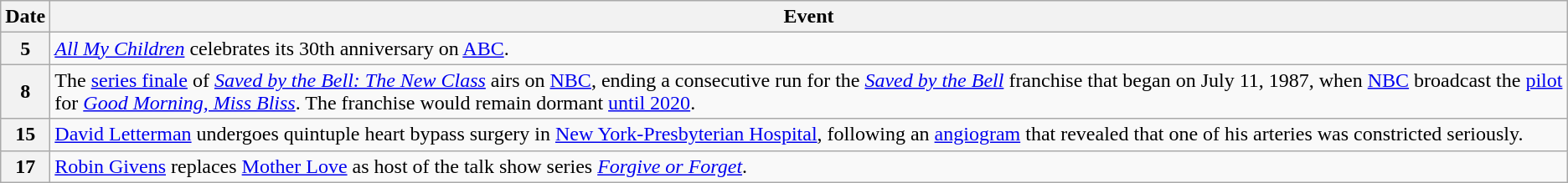<table class="wikitable">
<tr>
<th>Date</th>
<th>Event</th>
</tr>
<tr>
<th>5</th>
<td><em><a href='#'>All My Children</a></em> celebrates its 30th anniversary on <a href='#'>ABC</a>.</td>
</tr>
<tr>
<th>8</th>
<td>The <a href='#'>series finale</a> of <em><a href='#'>Saved by the Bell: The New Class</a></em> airs on <a href='#'>NBC</a>, ending a consecutive run for the <em><a href='#'>Saved by the Bell</a></em> franchise that began on July 11, 1987, when <a href='#'>NBC</a> broadcast the <a href='#'>pilot</a> for <em><a href='#'>Good Morning, Miss Bliss</a></em>. The franchise would remain dormant <a href='#'>until 2020</a>.</td>
</tr>
<tr>
<th>15</th>
<td><a href='#'>David Letterman</a> undergoes quintuple heart bypass surgery in <a href='#'>New York-Presbyterian Hospital</a>, following an <a href='#'>angiogram</a> that revealed that one of his arteries was constricted seriously.</td>
</tr>
<tr>
<th>17</th>
<td><a href='#'>Robin Givens</a> replaces <a href='#'>Mother Love</a> as host of the talk show series <em><a href='#'>Forgive or Forget</a></em>.</td>
</tr>
</table>
